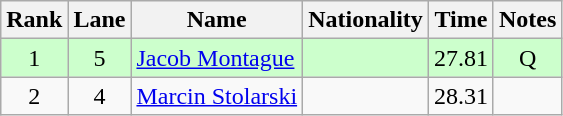<table class="wikitable sortable" style="text-align:center">
<tr>
<th>Rank</th>
<th>Lane</th>
<th>Name</th>
<th>Nationality</th>
<th>Time</th>
<th>Notes</th>
</tr>
<tr bgcolor=ccffcc>
<td>1</td>
<td>5</td>
<td align=left><a href='#'>Jacob Montague</a></td>
<td align="left"></td>
<td>27.81</td>
<td>Q</td>
</tr>
<tr>
<td>2</td>
<td>4</td>
<td align=left><a href='#'>Marcin Stolarski</a></td>
<td align="left"></td>
<td>28.31</td>
<td></td>
</tr>
</table>
